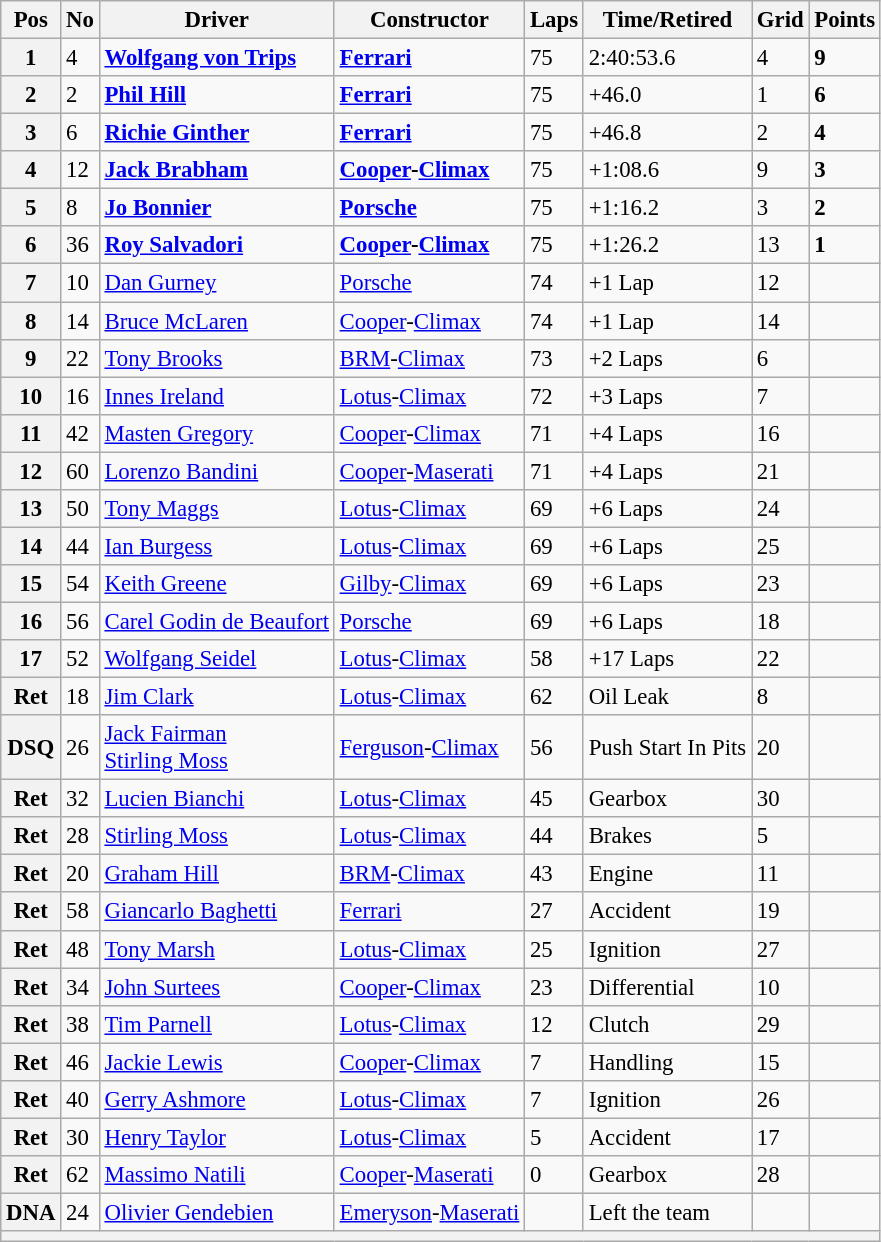<table class="wikitable" style="font-size: 95%;">
<tr>
<th>Pos</th>
<th>No</th>
<th>Driver</th>
<th>Constructor</th>
<th>Laps</th>
<th>Time/Retired</th>
<th>Grid</th>
<th>Points</th>
</tr>
<tr>
<th>1</th>
<td>4</td>
<td> <strong><a href='#'>Wolfgang von Trips</a></strong></td>
<td><strong><a href='#'>Ferrari</a></strong></td>
<td>75</td>
<td>2:40:53.6</td>
<td>4</td>
<td><strong>9</strong></td>
</tr>
<tr>
<th>2</th>
<td>2</td>
<td> <strong><a href='#'>Phil Hill</a></strong></td>
<td><strong><a href='#'>Ferrari</a></strong></td>
<td>75</td>
<td>+46.0</td>
<td>1</td>
<td><strong>6</strong></td>
</tr>
<tr>
<th>3</th>
<td>6</td>
<td> <strong><a href='#'>Richie Ginther</a></strong></td>
<td><strong><a href='#'>Ferrari</a></strong></td>
<td>75</td>
<td>+46.8</td>
<td>2</td>
<td><strong>4</strong></td>
</tr>
<tr>
<th>4</th>
<td>12</td>
<td> <strong><a href='#'>Jack Brabham</a></strong></td>
<td><strong><a href='#'>Cooper</a>-<a href='#'>Climax</a></strong></td>
<td>75</td>
<td>+1:08.6</td>
<td>9</td>
<td><strong>3</strong></td>
</tr>
<tr>
<th>5</th>
<td>8</td>
<td> <strong><a href='#'>Jo Bonnier</a></strong></td>
<td><strong><a href='#'>Porsche</a></strong></td>
<td>75</td>
<td>+1:16.2</td>
<td>3</td>
<td><strong>2</strong></td>
</tr>
<tr>
<th>6</th>
<td>36</td>
<td> <strong><a href='#'>Roy Salvadori</a></strong></td>
<td><strong><a href='#'>Cooper</a>-<a href='#'>Climax</a></strong></td>
<td>75</td>
<td>+1:26.2</td>
<td>13</td>
<td><strong>1</strong></td>
</tr>
<tr>
<th>7</th>
<td>10</td>
<td> <a href='#'>Dan Gurney</a></td>
<td><a href='#'>Porsche</a></td>
<td>74</td>
<td>+1 Lap</td>
<td>12</td>
<td></td>
</tr>
<tr>
<th>8</th>
<td>14</td>
<td> <a href='#'>Bruce McLaren</a></td>
<td><a href='#'>Cooper</a>-<a href='#'>Climax</a></td>
<td>74</td>
<td>+1 Lap</td>
<td>14</td>
<td></td>
</tr>
<tr>
<th>9</th>
<td>22</td>
<td> <a href='#'>Tony Brooks</a></td>
<td><a href='#'>BRM</a>-<a href='#'>Climax</a></td>
<td>73</td>
<td>+2 Laps</td>
<td>6</td>
<td></td>
</tr>
<tr>
<th>10</th>
<td>16</td>
<td> <a href='#'>Innes Ireland</a></td>
<td><a href='#'>Lotus</a>-<a href='#'>Climax</a></td>
<td>72</td>
<td>+3 Laps</td>
<td>7</td>
<td></td>
</tr>
<tr>
<th>11</th>
<td>42</td>
<td> <a href='#'>Masten Gregory</a></td>
<td><a href='#'>Cooper</a>-<a href='#'>Climax</a></td>
<td>71</td>
<td>+4 Laps</td>
<td>16</td>
<td></td>
</tr>
<tr>
<th>12</th>
<td>60</td>
<td> <a href='#'>Lorenzo Bandini</a></td>
<td><a href='#'>Cooper</a>-<a href='#'>Maserati</a></td>
<td>71</td>
<td>+4 Laps</td>
<td>21</td>
<td></td>
</tr>
<tr>
<th>13</th>
<td>50</td>
<td> <a href='#'>Tony Maggs</a></td>
<td><a href='#'>Lotus</a>-<a href='#'>Climax</a></td>
<td>69</td>
<td>+6 Laps</td>
<td>24</td>
<td></td>
</tr>
<tr>
<th>14</th>
<td>44</td>
<td> <a href='#'>Ian Burgess</a></td>
<td><a href='#'>Lotus</a>-<a href='#'>Climax</a></td>
<td>69</td>
<td>+6 Laps</td>
<td>25</td>
<td></td>
</tr>
<tr>
<th>15</th>
<td>54</td>
<td> <a href='#'>Keith Greene</a></td>
<td><a href='#'>Gilby</a>-<a href='#'>Climax</a></td>
<td>69</td>
<td>+6 Laps</td>
<td>23</td>
<td></td>
</tr>
<tr>
<th>16</th>
<td>56</td>
<td> <a href='#'>Carel Godin de Beaufort</a></td>
<td><a href='#'>Porsche</a></td>
<td>69</td>
<td>+6 Laps</td>
<td>18</td>
<td></td>
</tr>
<tr>
<th>17</th>
<td>52</td>
<td> <a href='#'>Wolfgang Seidel</a></td>
<td><a href='#'>Lotus</a>-<a href='#'>Climax</a></td>
<td>58</td>
<td>+17 Laps</td>
<td>22</td>
<td></td>
</tr>
<tr>
<th>Ret</th>
<td>18</td>
<td> <a href='#'>Jim Clark</a></td>
<td><a href='#'>Lotus</a>-<a href='#'>Climax</a></td>
<td>62</td>
<td>Oil Leak</td>
<td>8</td>
<td></td>
</tr>
<tr>
<th>DSQ</th>
<td>26</td>
<td> <a href='#'>Jack Fairman</a><br> <a href='#'>Stirling Moss</a></td>
<td><a href='#'>Ferguson</a>-<a href='#'>Climax</a></td>
<td>56</td>
<td>Push Start In Pits</td>
<td>20</td>
<td></td>
</tr>
<tr>
<th>Ret</th>
<td>32</td>
<td> <a href='#'>Lucien Bianchi</a></td>
<td><a href='#'>Lotus</a>-<a href='#'>Climax</a></td>
<td>45</td>
<td>Gearbox</td>
<td>30</td>
<td></td>
</tr>
<tr>
<th>Ret</th>
<td>28</td>
<td> <a href='#'>Stirling Moss</a></td>
<td><a href='#'>Lotus</a>-<a href='#'>Climax</a></td>
<td>44</td>
<td>Brakes</td>
<td>5</td>
<td></td>
</tr>
<tr>
<th>Ret</th>
<td>20</td>
<td> <a href='#'>Graham Hill</a></td>
<td><a href='#'>BRM</a>-<a href='#'>Climax</a></td>
<td>43</td>
<td>Engine</td>
<td>11</td>
<td></td>
</tr>
<tr>
<th>Ret</th>
<td>58</td>
<td> <a href='#'>Giancarlo Baghetti</a></td>
<td><a href='#'>Ferrari</a></td>
<td>27</td>
<td>Accident</td>
<td>19</td>
<td></td>
</tr>
<tr>
<th>Ret</th>
<td>48</td>
<td> <a href='#'>Tony Marsh</a></td>
<td><a href='#'>Lotus</a>-<a href='#'>Climax</a></td>
<td>25</td>
<td>Ignition</td>
<td>27</td>
<td></td>
</tr>
<tr>
<th>Ret</th>
<td>34</td>
<td> <a href='#'>John Surtees</a></td>
<td><a href='#'>Cooper</a>-<a href='#'>Climax</a></td>
<td>23</td>
<td>Differential</td>
<td>10</td>
<td></td>
</tr>
<tr>
<th>Ret</th>
<td>38</td>
<td> <a href='#'>Tim Parnell</a></td>
<td><a href='#'>Lotus</a>-<a href='#'>Climax</a></td>
<td>12</td>
<td>Clutch</td>
<td>29</td>
<td></td>
</tr>
<tr>
<th>Ret</th>
<td>46</td>
<td> <a href='#'>Jackie Lewis</a></td>
<td><a href='#'>Cooper</a>-<a href='#'>Climax</a></td>
<td>7</td>
<td>Handling</td>
<td>15</td>
<td></td>
</tr>
<tr>
<th>Ret</th>
<td>40</td>
<td> <a href='#'>Gerry Ashmore</a></td>
<td><a href='#'>Lotus</a>-<a href='#'>Climax</a></td>
<td>7</td>
<td>Ignition</td>
<td>26</td>
<td></td>
</tr>
<tr>
<th>Ret</th>
<td>30</td>
<td> <a href='#'>Henry Taylor</a></td>
<td><a href='#'>Lotus</a>-<a href='#'>Climax</a></td>
<td>5</td>
<td>Accident</td>
<td>17</td>
<td></td>
</tr>
<tr>
<th>Ret</th>
<td>62</td>
<td> <a href='#'>Massimo Natili</a></td>
<td><a href='#'>Cooper</a>-<a href='#'>Maserati</a></td>
<td>0</td>
<td>Gearbox</td>
<td>28</td>
<td></td>
</tr>
<tr>
<th>DNA</th>
<td>24</td>
<td> <a href='#'>Olivier Gendebien</a></td>
<td><a href='#'>Emeryson</a>-<a href='#'>Maserati</a></td>
<td></td>
<td>Left the team</td>
<td></td>
<td></td>
</tr>
<tr>
<th colspan="8"></th>
</tr>
</table>
